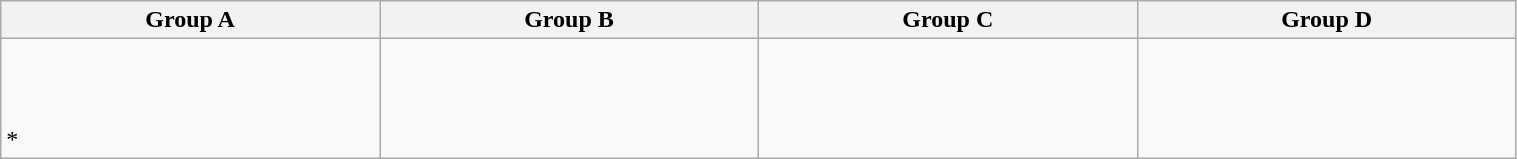<table class="wikitable" width=80%>
<tr>
<th width=25%>Group A</th>
<th width=25%>Group B</th>
<th width=25%>Group C</th>
<th width=25%>Group D</th>
</tr>
<tr>
<td><br><br>
<br>
<s></s> *<br>
</td>
<td><br><br>
<br>
<br> 
</td>
<td><br><br>
<br>
<br> 
</td>
<td><br><br>
<br>
<br>
</td>
</tr>
</table>
